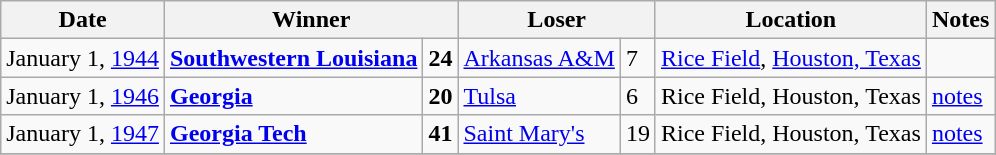<table class="wikitable">
<tr>
<th>Date</th>
<th colspan="2">Winner</th>
<th colspan="2">Loser</th>
<th>Location</th>
<th>Notes</th>
</tr>
<tr>
<td>January 1, <a href='#'>1944</a></td>
<td><strong><a href='#'>Southwestern Louisiana</a></strong></td>
<td><strong>24</strong></td>
<td><a href='#'>Arkansas A&M</a></td>
<td>7</td>
<td><a href='#'>Rice Field</a>, <a href='#'>Houston, Texas</a></td>
<td></td>
</tr>
<tr>
<td>January 1, <a href='#'>1946</a></td>
<td><strong><a href='#'>Georgia</a></strong></td>
<td><strong>20</strong></td>
<td><a href='#'>Tulsa</a></td>
<td>6</td>
<td>Rice Field, Houston, Texas</td>
<td><a href='#'>notes</a></td>
</tr>
<tr>
<td>January 1, <a href='#'>1947</a></td>
<td><strong><a href='#'>Georgia Tech</a></strong></td>
<td><strong>41</strong></td>
<td><a href='#'>Saint Mary's</a></td>
<td>19</td>
<td>Rice Field, Houston, Texas</td>
<td><a href='#'>notes</a></td>
</tr>
<tr>
</tr>
</table>
